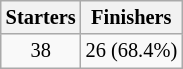<table class="wikitable" style="font-size:85%;">
<tr>
<th>Starters</th>
<th>Finishers</th>
</tr>
<tr>
<td align=center>38</td>
<td align=center>26 (68.4%)</td>
</tr>
</table>
